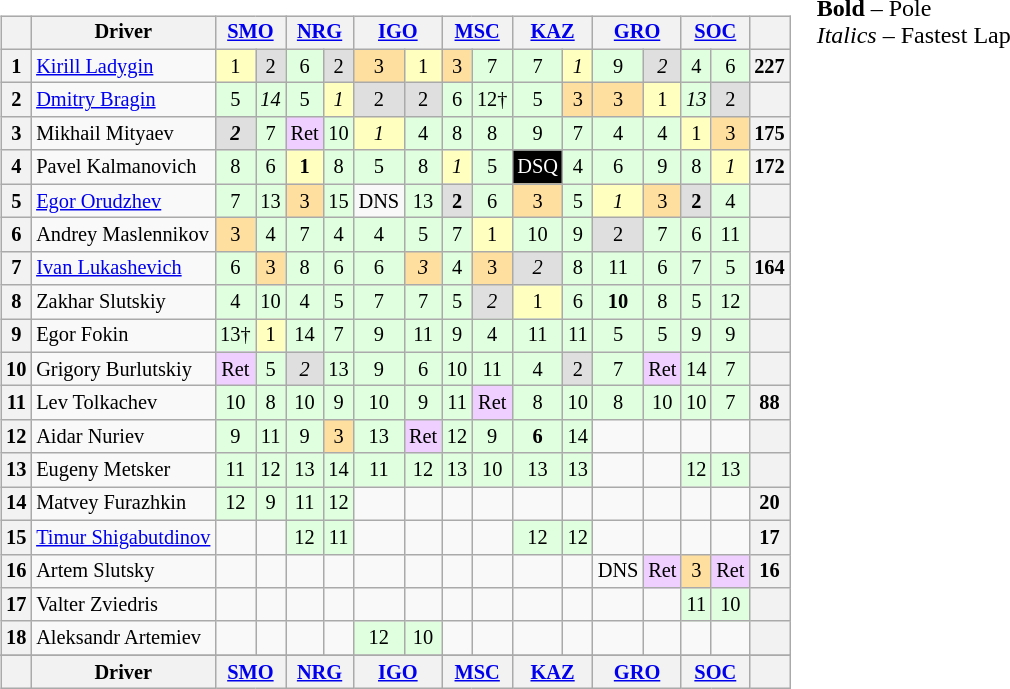<table>
<tr>
<td valign="top"><br><table align=left class="wikitable" style="font-size: 85%; text-align: center">
<tr valign="top">
<th valign="middle"></th>
<th valign="middle">Driver</th>
<th colspan=2><a href='#'>SMO</a></th>
<th colspan=2><a href='#'>NRG</a></th>
<th colspan=2><a href='#'>IGO</a></th>
<th colspan=2><a href='#'>MSC</a></th>
<th colspan=2><a href='#'>KAZ</a></th>
<th colspan=2><a href='#'>GRO</a></th>
<th colspan=2><a href='#'>SOC</a></th>
<th valign="middle"></th>
</tr>
<tr>
<th>1</th>
<td align="left"> <a href='#'>Kirill Ladygin</a></td>
<td style="background:#ffffbf;">1</td>
<td style="background:#dfdfdf;">2</td>
<td style="background:#dfffdf;">6</td>
<td style="background:#dfdfdf;">2</td>
<td style="background:#ffdf9f;">3</td>
<td style="background:#ffffbf;">1</td>
<td style="background:#ffdf9f;">3</td>
<td style="background:#dfffdf;">7</td>
<td style="background:#dfffdf;">7</td>
<td style="background:#ffffbf;"><em>1</em></td>
<td style="background:#dfffdf;">9</td>
<td style="background:#dfdfdf;"><em>2</em></td>
<td style="background:#dfffdf;">4</td>
<td style="background:#dfffdf;">6</td>
<th>227</th>
</tr>
<tr>
<th>2</th>
<td align="left"> <a href='#'>Dmitry Bragin</a></td>
<td style="background:#dfffdf;">5</td>
<td style="background:#dfffdf;"><em>14</em></td>
<td style="background:#dfffdf;">5</td>
<td style="background:#ffffbf;"><em>1</em></td>
<td style="background:#dfdfdf;">2</td>
<td style="background:#dfdfdf;">2</td>
<td style="background:#dfffdf;">6</td>
<td style="background:#dfffdf;">12†</td>
<td style="background:#dfffdf;">5</td>
<td style="background:#ffdf9f;">3</td>
<td style="background:#ffdf9f;">3</td>
<td style="background:#ffffbf;">1</td>
<td style="background:#dfffdf;"><em>13</em></td>
<td style="background:#dfdfdf;">2</td>
<th></th>
</tr>
<tr>
<th>3</th>
<td align="left"> Mikhail Mityaev</td>
<td style="background:#dfdfdf;"><strong><em>2</em></strong></td>
<td style="background:#dfffdf;">7</td>
<td style="background:#efcfff;">Ret</td>
<td style="background:#dfffdf;">10</td>
<td style="background:#ffffbf;"><em>1</em></td>
<td style="background:#dfffdf;">4</td>
<td style="background:#dfffdf;">8</td>
<td style="background:#dfffdf;">8</td>
<td style="background:#dfffdf;">9</td>
<td style="background:#dfffdf;">7</td>
<td style="background:#dfffdf;">4</td>
<td style="background:#dfffdf;">4</td>
<td style="background:#ffffbf;">1</td>
<td style="background:#ffdf9f;">3</td>
<th>175</th>
</tr>
<tr>
<th>4</th>
<td align="left"> Pavel Kalmanovich</td>
<td style="background:#dfffdf;">8</td>
<td style="background:#dfffdf;">6</td>
<td style="background:#ffffbf;"><strong>1</strong></td>
<td style="background:#dfffdf;">8</td>
<td style="background:#dfffdf;">5</td>
<td style="background:#dfffdf;">8</td>
<td style="background:#ffffbf;"><em>1</em></td>
<td style="background:#dfffdf;">5</td>
<td style="background-color:#000000;color:white">DSQ</td>
<td style="background:#dfffdf;">4</td>
<td style="background:#dfffdf;">6</td>
<td style="background:#dfffdf;">9</td>
<td style="background:#dfffdf;">8</td>
<td style="background:#ffffbf;"><em>1</em></td>
<th>172</th>
</tr>
<tr>
<th>5</th>
<td align="left"> <a href='#'>Egor Orudzhev</a></td>
<td style="background:#dfffdf;">7</td>
<td style="background:#dfffdf;">13</td>
<td style="background:#ffdf9f;">3</td>
<td style="background:#dfffdf;">15</td>
<td>DNS</td>
<td style="background:#dfffdf;">13</td>
<td style="background:#dfdfdf;"><strong>2</strong></td>
<td style="background:#dfffdf;">6</td>
<td style="background:#ffdf9f;">3</td>
<td style="background:#dfffdf;">5</td>
<td style="background:#ffffbf;"><em>1</em></td>
<td style="background:#ffdf9f;">3</td>
<td style="background:#dfdfdf;"><strong>2</strong></td>
<td style="background:#dfffdf;">4</td>
<th></th>
</tr>
<tr>
<th>6</th>
<td align="left"> Andrey Maslennikov</td>
<td style="background:#ffdf9f;">3</td>
<td style="background:#dfffdf;">4</td>
<td style="background:#dfffdf;">7</td>
<td style="background:#dfffdf;">4</td>
<td style="background:#dfffdf;">4</td>
<td style="background:#dfffdf;">5</td>
<td style="background:#dfffdf;">7</td>
<td style="background:#ffffbf;">1</td>
<td style="background:#dfffdf;">10</td>
<td style="background:#dfffdf;">9</td>
<td style="background:#dfdfdf;">2</td>
<td style="background:#dfffdf;">7</td>
<td style="background:#dfffdf;">6</td>
<td style="background:#dfffdf;">11</td>
<th></th>
</tr>
<tr>
<th>7</th>
<td align="left"> <a href='#'>Ivan Lukashevich</a></td>
<td style="background:#dfffdf;">6</td>
<td style="background:#ffdf9f;">3</td>
<td style="background:#dfffdf;">8</td>
<td style="background:#dfffdf;">6</td>
<td style="background:#dfffdf;">6</td>
<td style="background:#ffdf9f;"><em>3</em></td>
<td style="background:#dfffdf;">4</td>
<td style="background:#ffdf9f;">3</td>
<td style="background:#dfdfdf;"><em>2</em></td>
<td style="background:#dfffdf;">8</td>
<td style="background:#dfffdf;">11</td>
<td style="background:#dfffdf;">6</td>
<td style="background:#dfffdf;">7</td>
<td style="background:#dfffdf;">5</td>
<th>164</th>
</tr>
<tr>
<th>8</th>
<td align="left"> Zakhar Slutskiy</td>
<td style="background:#dfffdf;">4</td>
<td style="background:#dfffdf;">10</td>
<td style="background:#dfffdf;">4</td>
<td style="background:#dfffdf;">5</td>
<td style="background:#dfffdf;">7</td>
<td style="background:#dfffdf;">7</td>
<td style="background:#dfffdf;">5</td>
<td style="background:#dfdfdf;"><em>2</em></td>
<td style="background:#ffffbf;">1</td>
<td style="background:#dfffdf;">6</td>
<td style="background:#dfffdf;"><strong>10</strong></td>
<td style="background:#dfffdf;">8</td>
<td style="background:#dfffdf;">5</td>
<td style="background:#dfffdf;">12</td>
<th></th>
</tr>
<tr>
<th>9</th>
<td align="left"> Egor Fokin</td>
<td style="background:#dfffdf;">13†</td>
<td style="background:#ffffbf;">1</td>
<td style="background:#dfffdf;">14</td>
<td style="background:#dfffdf;">7</td>
<td style="background:#dfffdf;">9</td>
<td style="background:#dfffdf;">11</td>
<td style="background:#dfffdf;">9</td>
<td style="background:#dfffdf;">4</td>
<td style="background:#dfffdf;">11</td>
<td style="background:#dfffdf;">11</td>
<td style="background:#dfffdf;">5</td>
<td style="background:#dfffdf;">5</td>
<td style="background:#dfffdf;">9</td>
<td style="background:#dfffdf;">9</td>
<th></th>
</tr>
<tr>
<th>10</th>
<td align="left"> Grigory Burlutskiy</td>
<td style="background:#efcfff;">Ret</td>
<td style="background:#dfffdf;">5</td>
<td style="background:#dfdfdf;"><em>2</em></td>
<td style="background:#dfffdf;">13</td>
<td style="background:#dfffdf;">9</td>
<td style="background:#dfffdf;">6</td>
<td style="background:#dfffdf;">10</td>
<td style="background:#dfffdf;">11</td>
<td style="background:#dfffdf;">4</td>
<td style="background:#dfdfdf;">2</td>
<td style="background:#dfffdf;">7</td>
<td style="background:#efcfff;">Ret</td>
<td style="background:#dfffdf;">14</td>
<td style="background:#dfffdf;">7</td>
<th></th>
</tr>
<tr>
<th>11</th>
<td align="left"> Lev Tolkachev</td>
<td style="background:#dfffdf;">10</td>
<td style="background:#dfffdf;">8</td>
<td style="background:#dfffdf;">10</td>
<td style="background:#dfffdf;">9</td>
<td style="background:#dfffdf;">10</td>
<td style="background:#dfffdf;">9</td>
<td style="background:#dfffdf;">11</td>
<td style="background:#efcfff;">Ret</td>
<td style="background:#dfffdf;">8</td>
<td style="background:#dfffdf;">10</td>
<td style="background:#dfffdf;">8</td>
<td style="background:#dfffdf;">10</td>
<td style="background:#dfffdf;">10</td>
<td style="background:#dfffdf;">7</td>
<th>88</th>
</tr>
<tr>
<th>12</th>
<td align="left"> Aidar Nuriev</td>
<td style="background:#dfffdf;">9</td>
<td style="background:#dfffdf;">11</td>
<td style="background:#dfffdf;">9</td>
<td style="background:#ffdf9f;">3</td>
<td style="background:#dfffdf;">13</td>
<td style="background:#efcfff;">Ret</td>
<td style="background:#dfffdf;">12</td>
<td style="background:#dfffdf;">9</td>
<td style="background:#dfffdf;"><strong>6</strong></td>
<td style="background:#dfffdf;">14</td>
<td></td>
<td></td>
<td></td>
<td></td>
<th></th>
</tr>
<tr>
<th>13</th>
<td align="left"> Eugeny Metsker</td>
<td style="background:#dfffdf;">11</td>
<td style="background:#dfffdf;">12</td>
<td style="background:#dfffdf;">13</td>
<td style="background:#dfffdf;">14</td>
<td style="background:#dfffdf;">11</td>
<td style="background:#dfffdf;">12</td>
<td style="background:#dfffdf;">13</td>
<td style="background:#dfffdf;">10</td>
<td style="background:#dfffdf;">13</td>
<td style="background:#dfffdf;">13</td>
<td></td>
<td></td>
<td style="background:#dfffdf;">12</td>
<td style="background:#dfffdf;">13</td>
<th></th>
</tr>
<tr>
<th>14</th>
<td align="left"> Matvey Furazhkin</td>
<td style="background:#dfffdf;">12</td>
<td style="background:#dfffdf;">9</td>
<td style="background:#dfffdf;">11</td>
<td style="background:#dfffdf;">12</td>
<td></td>
<td></td>
<td></td>
<td></td>
<td></td>
<td></td>
<td></td>
<td></td>
<td></td>
<td></td>
<th>20</th>
</tr>
<tr>
<th>15</th>
<td align="left"> <a href='#'>Timur Shigabutdinov</a></td>
<td></td>
<td></td>
<td style="background:#dfffdf;">12</td>
<td style="background:#dfffdf;">11</td>
<td></td>
<td></td>
<td></td>
<td></td>
<td style="background:#dfffdf;">12</td>
<td style="background:#dfffdf;">12</td>
<td></td>
<td></td>
<td></td>
<td></td>
<th>17</th>
</tr>
<tr>
<th>16</th>
<td align="left"> Artem Slutsky</td>
<td></td>
<td></td>
<td></td>
<td></td>
<td></td>
<td></td>
<td></td>
<td></td>
<td></td>
<td></td>
<td>DNS</td>
<td style="background:#efcfff;">Ret</td>
<td style="background:#ffdf9f;">3</td>
<td style="background:#efcfff;">Ret</td>
<th>16</th>
</tr>
<tr>
<th>17</th>
<td align="left"> Valter Zviedris</td>
<td></td>
<td></td>
<td></td>
<td></td>
<td></td>
<td></td>
<td></td>
<td></td>
<td></td>
<td></td>
<td></td>
<td></td>
<td style="background:#dfffdf;">11</td>
<td style="background:#dfffdf;">10</td>
<th></th>
</tr>
<tr>
<th>18</th>
<td align="left"> Aleksandr Artemiev</td>
<td></td>
<td></td>
<td></td>
<td></td>
<td style="background:#dfffdf;">12</td>
<td style="background:#dfffdf;">10</td>
<td></td>
<td></td>
<td></td>
<td></td>
<td></td>
<td></td>
<td></td>
<td></td>
<th></th>
</tr>
<tr>
</tr>
<tr valign="top">
<th valign="middle"></th>
<th valign="middle">Driver</th>
<th colspan=2><a href='#'>SMO</a></th>
<th colspan=2><a href='#'>NRG</a></th>
<th colspan=2><a href='#'>IGO</a></th>
<th colspan=2><a href='#'>MSC</a></th>
<th colspan=2><a href='#'>KAZ</a></th>
<th colspan=2><a href='#'>GRO</a></th>
<th colspan=2><a href='#'>SOC</a></th>
<th valign="middle"></th>
</tr>
</table>
</td>
<td valign="top"><br>
<span><strong>Bold</strong> – Pole<br>
<em>Italics</em> – Fastest Lap</span></td>
</tr>
</table>
